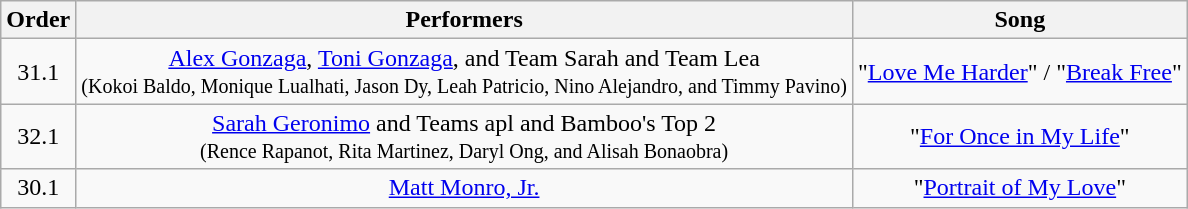<table class="wikitable" style="text-align:center;">
<tr>
<th>Order</th>
<th>Performers</th>
<th>Song</th>
</tr>
<tr>
<td>31.1</td>
<td><a href='#'>Alex Gonzaga</a>, <a href='#'>Toni Gonzaga</a>, and Team Sarah and Team Lea<br><small>(Kokoi Baldo, Monique Lualhati, Jason Dy, Leah Patricio, Nino Alejandro, and Timmy Pavino)</small></td>
<td>"<a href='#'>Love Me Harder</a>" / "<a href='#'>Break Free</a>"</td>
</tr>
<tr>
<td>32.1</td>
<td><a href='#'>Sarah Geronimo</a> and Teams apl and Bamboo's Top 2<br><small>(Rence Rapanot, Rita Martinez, Daryl Ong, and Alisah Bonaobra)</small></td>
<td>"<a href='#'>For Once in My Life</a>"</td>
</tr>
<tr>
<td>30.1</td>
<td><a href='#'>Matt Monro, Jr.</a></td>
<td>"<a href='#'>Portrait of My Love</a>"</td>
</tr>
</table>
